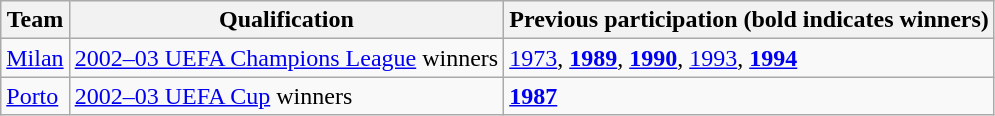<table class="wikitable">
<tr>
<th>Team</th>
<th>Qualification</th>
<th>Previous participation (bold indicates winners)</th>
</tr>
<tr>
<td> <a href='#'>Milan</a></td>
<td><a href='#'>2002–03 UEFA Champions League</a> winners</td>
<td><a href='#'>1973</a>, <strong><a href='#'>1989</a></strong>, <strong><a href='#'>1990</a></strong>, <a href='#'>1993</a>, <strong><a href='#'>1994</a></strong></td>
</tr>
<tr>
<td> <a href='#'>Porto</a></td>
<td><a href='#'>2002–03 UEFA Cup</a> winners</td>
<td><strong><a href='#'>1987</a></strong></td>
</tr>
</table>
